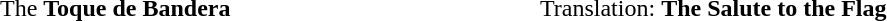<table>
<tr>
<td><br><table>
<tr>
<td style="vertical-align:top; width:350px;">The <strong>Toque de Bandera</strong></td>
</tr>
<tr>
<td style="vertical-align:top; width:350px;"><br></td>
</tr>
</table>
</td>
<td><br><table>
<tr>
<td style="vertical-align:top; width:350px;">Translation: <strong>The Salute to the Flag</strong></td>
</tr>
<tr>
<td style="vertical-align:top; width:350px;"><br></td>
</tr>
</table>
</td>
</tr>
</table>
